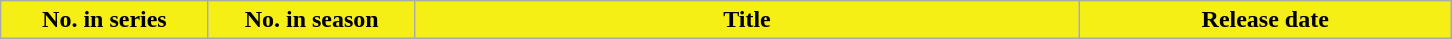<table class="wikitable plainrowheaders mw-collapsible mw-collapsed">
<tr>
<th style="background:#F6EF15; color: black; width:10%;">No. in series</th>
<th style="background:#F6EF15; color: black; width:10%;">No. in season</th>
<th style="background:#F6EF15; color: black; width:32%;">Title</th>
<th style="background:#F6EF15; color: black; width:18%;">Release date<br>






</th>
</tr>
</table>
